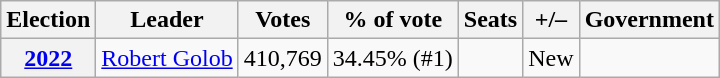<table class=wikitable style="text-align: right;">
<tr>
<th>Election</th>
<th>Leader</th>
<th>Votes</th>
<th>% of vote</th>
<th>Seats</th>
<th>+/–</th>
<th>Government</th>
</tr>
<tr>
<th><a href='#'>2022</a></th>
<td><a href='#'>Robert Golob</a></td>
<td>410,769</td>
<td>34.45% (#1)</td>
<td></td>
<td>New</td>
<td></td>
</tr>
</table>
